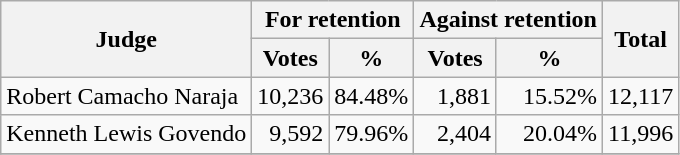<table class  = wikitable style=text-align:right>
<tr>
<th rowspan = 2>Judge</th>
<th colspan = 2>For retention</th>
<th colspan = 2>Against retention</th>
<th rowspan = 2>Total</th>
</tr>
<tr>
<th>Votes</th>
<th>%</th>
<th>Votes</th>
<th>%</th>
</tr>
<tr>
<td align=left>Robert Camacho Naraja</td>
<td>10,236</td>
<td>84.48%</td>
<td>1,881</td>
<td>15.52%</td>
<td>12,117</td>
</tr>
<tr>
<td align=left>Kenneth Lewis Govendo</td>
<td>9,592</td>
<td>79.96%</td>
<td>2,404</td>
<td>20.04%</td>
<td>11,996</td>
</tr>
<tr>
</tr>
</table>
